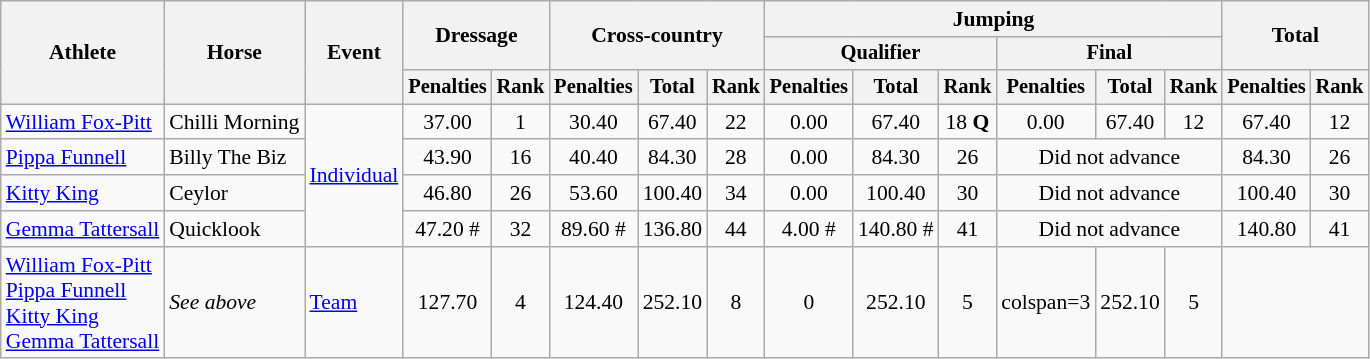<table class=wikitable style="font-size:90%">
<tr>
<th rowspan="3">Athlete</th>
<th rowspan="3">Horse</th>
<th rowspan="3">Event</th>
<th colspan="2" rowspan="2">Dressage</th>
<th colspan="3" rowspan="2">Cross-country</th>
<th colspan="6">Jumping</th>
<th colspan="2" rowspan="2">Total</th>
</tr>
<tr style="font-size:95%">
<th colspan="3">Qualifier</th>
<th colspan="3">Final</th>
</tr>
<tr style="font-size:95%">
<th>Penalties</th>
<th>Rank</th>
<th>Penalties</th>
<th>Total</th>
<th>Rank</th>
<th>Penalties</th>
<th>Total</th>
<th>Rank</th>
<th>Penalties</th>
<th>Total</th>
<th>Rank</th>
<th>Penalties</th>
<th>Rank</th>
</tr>
<tr align=center>
<td align=left><a href='#'>William Fox-Pitt</a></td>
<td align=left>Chilli Morning</td>
<td style="text-align:left;" rowspan="4"><a href='#'>Individual</a></td>
<td>37.00</td>
<td>1</td>
<td>30.40</td>
<td>67.40</td>
<td>22</td>
<td>0.00</td>
<td>67.40</td>
<td>18 <strong>Q</strong></td>
<td>0.00</td>
<td>67.40</td>
<td>12</td>
<td>67.40</td>
<td>12</td>
</tr>
<tr align=center>
<td align=left><a href='#'>Pippa Funnell</a></td>
<td align=left>Billy The Biz</td>
<td>43.90</td>
<td>16</td>
<td>40.40</td>
<td>84.30</td>
<td>28</td>
<td>0.00</td>
<td>84.30</td>
<td>26</td>
<td colspan=3>Did not advance</td>
<td>84.30</td>
<td>26</td>
</tr>
<tr align=center>
<td align=left><a href='#'>Kitty King</a></td>
<td align=left>Ceylor</td>
<td>46.80</td>
<td>26</td>
<td>53.60</td>
<td>100.40</td>
<td>34</td>
<td>0.00</td>
<td>100.40</td>
<td>30</td>
<td colspan=3>Did not advance</td>
<td>100.40</td>
<td>30</td>
</tr>
<tr align=center>
<td align=left><a href='#'>Gemma Tattersall</a></td>
<td align=left>Quicklook</td>
<td>47.20 #</td>
<td>32</td>
<td>89.60 #</td>
<td>136.80</td>
<td>44</td>
<td>4.00 #</td>
<td>140.80 #</td>
<td>41</td>
<td colspan=3>Did not advance</td>
<td>140.80</td>
<td>41</td>
</tr>
<tr align=center>
<td align=left><a href='#'>William Fox-Pitt</a><br><a href='#'>Pippa Funnell</a><br><a href='#'>Kitty King</a><br><a href='#'>Gemma Tattersall</a></td>
<td align=left><em>See above</em></td>
<td align=left><a href='#'>Team</a></td>
<td>127.70</td>
<td>4</td>
<td>124.40</td>
<td>252.10</td>
<td>8</td>
<td>0</td>
<td>252.10</td>
<td>5</td>
<td>colspan=3 </td>
<td>252.10</td>
<td>5</td>
</tr>
</table>
